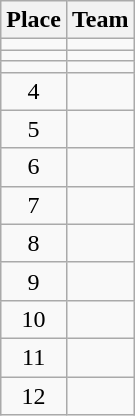<table class="wikitable">
<tr>
<th>Place</th>
<th>Team</th>
</tr>
<tr>
<td align=center></td>
<td></td>
</tr>
<tr>
<td align=center></td>
<td></td>
</tr>
<tr>
<td align=center></td>
<td></td>
</tr>
<tr>
<td align=center>4</td>
<td></td>
</tr>
<tr>
<td align=center>5</td>
<td></td>
</tr>
<tr>
<td align=center>6</td>
<td></td>
</tr>
<tr>
<td align=center>7</td>
<td></td>
</tr>
<tr>
<td align=center>8</td>
<td></td>
</tr>
<tr>
<td align=center>9</td>
<td></td>
</tr>
<tr>
<td align=center>10</td>
<td></td>
</tr>
<tr>
<td align=center>11</td>
<td></td>
</tr>
<tr>
<td align=center>12</td>
<td></td>
</tr>
</table>
